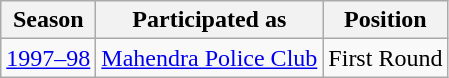<table class="wikitable">
<tr>
<th>Season</th>
<th>Participated as</th>
<th>Position</th>
</tr>
<tr>
<td><a href='#'>1997–98</a></td>
<td><a href='#'>Mahendra Police Club</a></td>
<td>First Round</td>
</tr>
</table>
